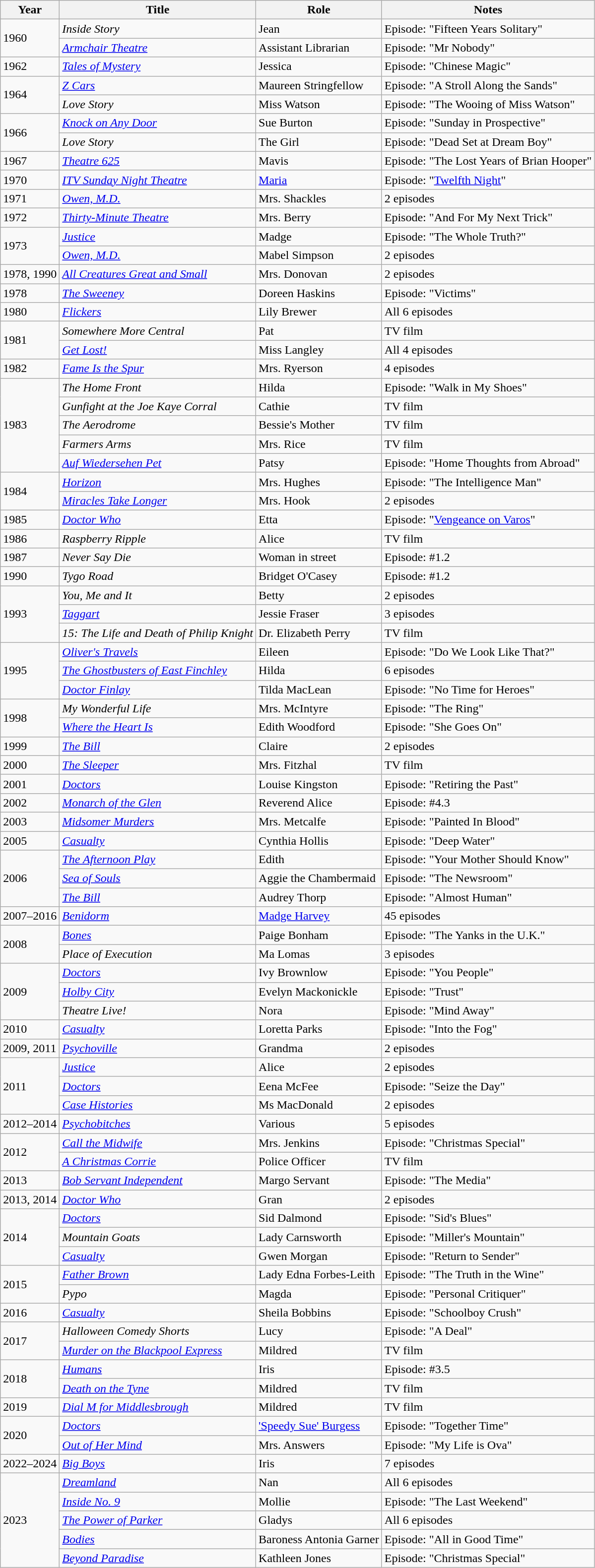<table class="wikitable sortable">
<tr>
<th>Year</th>
<th>Title</th>
<th>Role</th>
<th>Notes</th>
</tr>
<tr>
<td rowspan="2">1960</td>
<td><em>Inside Story</em></td>
<td>Jean</td>
<td>Episode: "Fifteen Years Solitary"</td>
</tr>
<tr>
<td><em><a href='#'>Armchair Theatre</a></em></td>
<td>Assistant Librarian</td>
<td>Episode: "Mr Nobody"</td>
</tr>
<tr>
<td>1962</td>
<td><em><a href='#'>Tales of Mystery</a></em></td>
<td>Jessica</td>
<td>Episode: "Chinese Magic"</td>
</tr>
<tr>
<td rowspan="2">1964</td>
<td><em><a href='#'>Z Cars</a></em></td>
<td>Maureen Stringfellow</td>
<td>Episode: "A Stroll Along the Sands"</td>
</tr>
<tr>
<td><em>Love Story</em></td>
<td>Miss Watson</td>
<td>Episode: "The Wooing of Miss Watson"</td>
</tr>
<tr>
<td rowspan="2">1966</td>
<td><em><a href='#'>Knock on Any Door</a></em></td>
<td>Sue Burton</td>
<td>Episode: "Sunday in Prospective"</td>
</tr>
<tr>
<td><em>Love Story</em></td>
<td>The Girl</td>
<td>Episode: "Dead Set at Dream Boy"</td>
</tr>
<tr>
<td>1967</td>
<td><em><a href='#'>Theatre 625</a></em></td>
<td>Mavis</td>
<td>Episode: "The Lost Years of Brian Hooper"</td>
</tr>
<tr>
<td>1970</td>
<td><em><a href='#'>ITV Sunday Night Theatre</a></em></td>
<td><a href='#'>Maria</a></td>
<td>Episode: "<a href='#'>Twelfth Night</a>"</td>
</tr>
<tr>
<td>1971</td>
<td><em><a href='#'>Owen, M.D.</a></em></td>
<td>Mrs. Shackles</td>
<td>2 episodes</td>
</tr>
<tr>
<td>1972</td>
<td><em><a href='#'>Thirty-Minute Theatre</a></em></td>
<td>Mrs. Berry</td>
<td>Episode: "And For My Next Trick"</td>
</tr>
<tr>
<td rowspan="2">1973</td>
<td><em><a href='#'>Justice</a></em></td>
<td>Madge</td>
<td>Episode: "The Whole Truth?"</td>
</tr>
<tr>
<td><em><a href='#'>Owen, M.D.</a></em></td>
<td>Mabel Simpson</td>
<td>2 episodes</td>
</tr>
<tr>
<td>1978, 1990</td>
<td><em><a href='#'>All Creatures Great and Small</a></em></td>
<td>Mrs. Donovan</td>
<td>2 episodes</td>
</tr>
<tr>
<td>1978</td>
<td><em><a href='#'>The Sweeney</a></em></td>
<td>Doreen Haskins</td>
<td>Episode: "Victims"</td>
</tr>
<tr>
<td>1980</td>
<td><em><a href='#'>Flickers</a></em></td>
<td>Lily Brewer</td>
<td>All 6 episodes</td>
</tr>
<tr>
<td rowspan="2">1981</td>
<td><em>Somewhere More Central</em></td>
<td>Pat</td>
<td>TV film</td>
</tr>
<tr>
<td><em><a href='#'>Get Lost!</a></em></td>
<td>Miss Langley</td>
<td>All 4 episodes</td>
</tr>
<tr>
<td>1982</td>
<td><em><a href='#'>Fame Is the Spur</a></em></td>
<td>Mrs. Ryerson</td>
<td>4 episodes</td>
</tr>
<tr>
<td rowspan="5">1983</td>
<td><em>The Home Front</em></td>
<td>Hilda</td>
<td>Episode: "Walk in My Shoes"</td>
</tr>
<tr>
<td><em>Gunfight at the Joe Kaye Corral</em></td>
<td>Cathie</td>
<td>TV film</td>
</tr>
<tr>
<td><em>The Aerodrome</em></td>
<td>Bessie's Mother</td>
<td>TV film</td>
</tr>
<tr>
<td><em>Farmers Arms</em></td>
<td>Mrs. Rice</td>
<td>TV film</td>
</tr>
<tr>
<td><em><a href='#'>Auf Wiedersehen Pet</a></em></td>
<td>Patsy</td>
<td>Episode: "Home Thoughts from Abroad"</td>
</tr>
<tr>
<td rowspan="2">1984</td>
<td><em><a href='#'>Horizon</a></em></td>
<td>Mrs. Hughes</td>
<td>Episode: "The Intelligence Man"</td>
</tr>
<tr>
<td><em><a href='#'>Miracles Take Longer</a></em></td>
<td>Mrs. Hook</td>
<td>2 episodes</td>
</tr>
<tr>
<td>1985</td>
<td><em><a href='#'>Doctor Who</a></em></td>
<td>Etta</td>
<td>Episode: "<a href='#'>Vengeance on Varos</a>"</td>
</tr>
<tr>
<td>1986</td>
<td><em>Raspberry Ripple</em></td>
<td>Alice</td>
<td>TV film</td>
</tr>
<tr>
<td>1987</td>
<td><em>Never Say Die</em></td>
<td>Woman in street</td>
<td>Episode: #1.2</td>
</tr>
<tr>
<td>1990</td>
<td><em>Tygo Road</em></td>
<td>Bridget O'Casey</td>
<td>Episode: #1.2</td>
</tr>
<tr>
<td rowspan="3">1993</td>
<td><em>You, Me and It</em></td>
<td>Betty</td>
<td>2 episodes</td>
</tr>
<tr>
<td><em><a href='#'>Taggart</a></em></td>
<td>Jessie Fraser</td>
<td>3 episodes</td>
</tr>
<tr>
<td><em>15: The Life and Death of Philip Knight</em></td>
<td>Dr. Elizabeth Perry</td>
<td>TV film</td>
</tr>
<tr>
<td rowspan="3">1995</td>
<td><em><a href='#'>Oliver's Travels</a></em></td>
<td>Eileen</td>
<td>Episode: "Do We Look Like That?"</td>
</tr>
<tr>
<td><em><a href='#'>The Ghostbusters of East Finchley</a></em></td>
<td>Hilda</td>
<td>6 episodes</td>
</tr>
<tr>
<td><em><a href='#'>Doctor Finlay</a></em></td>
<td>Tilda MacLean</td>
<td>Episode: "No Time for Heroes"</td>
</tr>
<tr>
<td rowspan="2">1998</td>
<td><em>My Wonderful Life</em></td>
<td>Mrs. McIntyre</td>
<td>Episode: "The Ring"</td>
</tr>
<tr>
<td><em><a href='#'>Where the Heart Is</a></em></td>
<td>Edith Woodford</td>
<td>Episode: "She Goes On"</td>
</tr>
<tr>
<td>1999</td>
<td><em><a href='#'>The Bill</a></em></td>
<td>Claire</td>
<td>2 episodes</td>
</tr>
<tr>
<td>2000</td>
<td><em><a href='#'>The Sleeper</a></em></td>
<td>Mrs. Fitzhal</td>
<td>TV film</td>
</tr>
<tr>
<td>2001</td>
<td><em><a href='#'>Doctors</a></em></td>
<td>Louise Kingston</td>
<td>Episode: "Retiring the Past"</td>
</tr>
<tr>
<td>2002</td>
<td><em><a href='#'>Monarch of the Glen</a></em></td>
<td>Reverend Alice</td>
<td>Episode: #4.3</td>
</tr>
<tr>
<td>2003</td>
<td><em><a href='#'>Midsomer Murders</a></em></td>
<td>Mrs. Metcalfe</td>
<td>Episode: "Painted In Blood"</td>
</tr>
<tr>
<td>2005</td>
<td><em><a href='#'>Casualty</a></em></td>
<td>Cynthia Hollis</td>
<td>Episode: "Deep Water"</td>
</tr>
<tr>
<td rowspan="3">2006</td>
<td><em><a href='#'>The Afternoon Play</a></em></td>
<td>Edith</td>
<td>Episode: "Your Mother Should Know"</td>
</tr>
<tr>
<td><em><a href='#'>Sea of Souls</a></em></td>
<td>Aggie the Chambermaid</td>
<td>Episode: "The Newsroom"</td>
</tr>
<tr>
<td><em><a href='#'>The Bill</a></em></td>
<td>Audrey Thorp</td>
<td>Episode: "Almost Human"</td>
</tr>
<tr>
<td>2007–2016</td>
<td><em><a href='#'>Benidorm</a></em></td>
<td><a href='#'>Madge Harvey</a></td>
<td>45 episodes</td>
</tr>
<tr>
<td rowspan="2">2008</td>
<td><em><a href='#'>Bones</a></em></td>
<td>Paige Bonham</td>
<td>Episode: "The Yanks in the U.K."</td>
</tr>
<tr>
<td><em>Place of Execution</em></td>
<td>Ma Lomas</td>
<td>3 episodes</td>
</tr>
<tr>
<td rowspan="3">2009</td>
<td><em><a href='#'>Doctors</a></em></td>
<td>Ivy Brownlow</td>
<td>Episode: "You People"</td>
</tr>
<tr>
<td><em><a href='#'>Holby City</a></em></td>
<td>Evelyn Mackonickle</td>
<td>Episode: "Trust"</td>
</tr>
<tr>
<td><em>Theatre Live!</em></td>
<td>Nora</td>
<td>Episode: "Mind Away"</td>
</tr>
<tr>
<td>2010</td>
<td><em><a href='#'>Casualty</a></em></td>
<td>Loretta Parks</td>
<td>Episode: "Into the Fog"</td>
</tr>
<tr>
<td>2009, 2011</td>
<td><em><a href='#'>Psychoville</a></em></td>
<td>Grandma</td>
<td>2 episodes</td>
</tr>
<tr>
<td rowspan="3">2011</td>
<td><em><a href='#'>Justice</a></em></td>
<td>Alice</td>
<td>2 episodes</td>
</tr>
<tr>
<td><em><a href='#'>Doctors</a></em></td>
<td>Eena McFee</td>
<td>Episode: "Seize the Day"</td>
</tr>
<tr>
<td><em><a href='#'>Case Histories</a></em></td>
<td>Ms MacDonald</td>
<td>2 episodes</td>
</tr>
<tr>
<td>2012–2014</td>
<td><em><a href='#'>Psychobitches</a></em></td>
<td>Various</td>
<td>5 episodes</td>
</tr>
<tr>
<td rowspan="2">2012</td>
<td><em><a href='#'>Call the Midwife</a></em></td>
<td>Mrs. Jenkins</td>
<td>Episode: "Christmas Special"</td>
</tr>
<tr>
<td><em><a href='#'>A Christmas Corrie</a></em></td>
<td>Police Officer</td>
<td>TV film</td>
</tr>
<tr>
<td>2013</td>
<td><em><a href='#'>Bob Servant Independent</a></em></td>
<td>Margo Servant</td>
<td>Episode: "The Media"</td>
</tr>
<tr>
<td>2013, 2014</td>
<td><em><a href='#'>Doctor Who</a></em></td>
<td>Gran</td>
<td>2 episodes</td>
</tr>
<tr>
<td rowspan="3">2014</td>
<td><em><a href='#'>Doctors</a></em></td>
<td>Sid Dalmond</td>
<td>Episode: "Sid's Blues"</td>
</tr>
<tr>
<td><em>Mountain Goats</em></td>
<td>Lady Carnsworth</td>
<td>Episode: "Miller's Mountain"</td>
</tr>
<tr>
<td><em><a href='#'>Casualty</a></em></td>
<td>Gwen Morgan</td>
<td>Episode: "Return to Sender"</td>
</tr>
<tr>
<td rowspan="2">2015</td>
<td><em><a href='#'>Father Brown</a></em></td>
<td>Lady Edna Forbes-Leith</td>
<td>Episode: "The Truth in the Wine"</td>
</tr>
<tr>
<td><em>Pypo</em></td>
<td>Magda</td>
<td>Episode: "Personal Critiquer"</td>
</tr>
<tr>
<td>2016</td>
<td><em><a href='#'>Casualty</a></em></td>
<td>Sheila Bobbins</td>
<td>Episode: "Schoolboy Crush"</td>
</tr>
<tr>
<td rowspan="2">2017</td>
<td><em>Halloween Comedy Shorts</em></td>
<td>Lucy</td>
<td>Episode: "A Deal"</td>
</tr>
<tr>
<td><em><a href='#'>Murder on the Blackpool Express</a></em></td>
<td>Mildred</td>
<td>TV film</td>
</tr>
<tr>
<td rowspan="2">2018</td>
<td><em><a href='#'>Humans</a></em></td>
<td>Iris</td>
<td>Episode: #3.5</td>
</tr>
<tr>
<td><em><a href='#'>Death on the Tyne</a></em></td>
<td>Mildred</td>
<td>TV film</td>
</tr>
<tr>
<td>2019</td>
<td><em><a href='#'>Dial M for Middlesbrough</a></em></td>
<td>Mildred</td>
<td>TV film</td>
</tr>
<tr>
<td rowspan="2">2020</td>
<td><em><a href='#'>Doctors</a></em></td>
<td><a href='#'>'Speedy Sue' Burgess</a></td>
<td>Episode: "Together Time"</td>
</tr>
<tr>
<td><em><a href='#'>Out of Her Mind</a></em></td>
<td>Mrs. Answers</td>
<td>Episode: "My Life is Ova"</td>
</tr>
<tr>
<td>2022–2024</td>
<td><em><a href='#'>Big Boys</a></em></td>
<td>Iris</td>
<td>7 episodes</td>
</tr>
<tr>
<td rowspan="5">2023</td>
<td><em><a href='#'>Dreamland</a></em></td>
<td>Nan</td>
<td>All 6 episodes</td>
</tr>
<tr>
<td><em><a href='#'>Inside No. 9</a></em></td>
<td>Mollie</td>
<td>Episode: "The Last Weekend"</td>
</tr>
<tr>
<td><em><a href='#'>The Power of Parker</a></em></td>
<td>Gladys</td>
<td>All 6 episodes</td>
</tr>
<tr>
<td><em><a href='#'>Bodies</a></em></td>
<td>Baroness Antonia Garner</td>
<td>Episode: "All in Good Time"</td>
</tr>
<tr>
<td><em><a href='#'>Beyond Paradise</a></em></td>
<td>Kathleen Jones</td>
<td>Episode: "Christmas Special"</td>
</tr>
</table>
